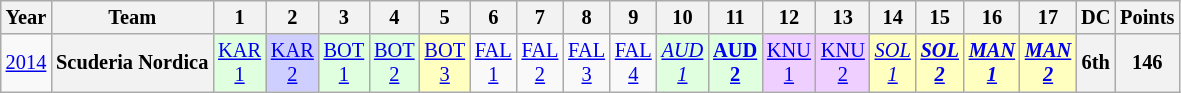<table class="wikitable" style="text-align:center; font-size:85%">
<tr>
<th>Year</th>
<th>Team</th>
<th>1</th>
<th>2</th>
<th>3</th>
<th>4</th>
<th>5</th>
<th>6</th>
<th>7</th>
<th>8</th>
<th>9</th>
<th>10</th>
<th>11</th>
<th>12</th>
<th>13</th>
<th>14</th>
<th>15</th>
<th>16</th>
<th>17</th>
<th>DC</th>
<th>Points</th>
</tr>
<tr>
<td><a href='#'>2014</a></td>
<th nowrap>Scuderia Nordica</th>
<td style="background:#dfffdf;"><a href='#'>KAR<br>1</a><br></td>
<td style="background:#cfcfff;"><a href='#'>KAR<br>2</a><br></td>
<td style="background:#dfffdf;"><a href='#'>BOT<br>1</a><br></td>
<td style="background:#dfffdf;"><a href='#'>BOT<br>2</a><br></td>
<td style="background:#ffffbf;"><a href='#'>BOT<br>3</a><br></td>
<td><a href='#'>FAL<br>1</a></td>
<td><a href='#'>FAL<br>2</a></td>
<td><a href='#'>FAL<br>3</a></td>
<td><a href='#'>FAL<br>4</a></td>
<td style="background:#dfffdf;"><em><a href='#'>AUD<br>1</a></em><br></td>
<td style="background:#dfffdf;"><strong><a href='#'>AUD<br>2</a></strong><br></td>
<td style="background:#efcfff;"><a href='#'>KNU<br>1</a><br></td>
<td style="background:#efcfff;"><a href='#'>KNU<br>2</a><br></td>
<td style="background:#ffffbf;"><em><a href='#'>SOL<br>1</a></em><br></td>
<td style="background:#ffffbf;"><strong><em><a href='#'>SOL<br>2</a></em></strong><br></td>
<td style="background:#ffffbf;"><strong><em><a href='#'>MAN<br>1</a></em></strong><br></td>
<td style="background:#ffffbf;"><strong><em><a href='#'>MAN<br>2</a></em></strong><br></td>
<th>6th</th>
<th>146</th>
</tr>
</table>
